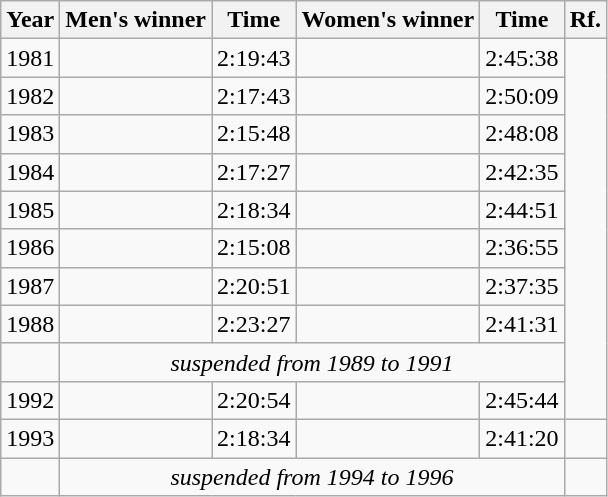<table class="wikitable sortable" style="text-align:center">
<tr>
<th>Year</th>
<th>Men's winner</th>
<th>Time</th>
<th>Women's winner</th>
<th>Time</th>
<th class="unsortable">Rf.</th>
</tr>
<tr>
<td>1981</td>
<td align="left"></td>
<td>2:19:43</td>
<td align="left"></td>
<td>2:45:38</td>
</tr>
<tr>
<td>1982</td>
<td align="left"></td>
<td>2:17:43</td>
<td align="left"></td>
<td>2:50:09</td>
</tr>
<tr>
<td>1983</td>
<td align="left"></td>
<td>2:15:48</td>
<td align="left"></td>
<td>2:48:08</td>
</tr>
<tr>
<td>1984</td>
<td align="left"></td>
<td>2:17:27</td>
<td align="left"></td>
<td>2:42:35</td>
</tr>
<tr>
<td>1985</td>
<td align="left"></td>
<td>2:18:34</td>
<td align="left"></td>
<td>2:44:51</td>
</tr>
<tr>
<td>1986</td>
<td align="left"></td>
<td>2:15:08</td>
<td align="left"></td>
<td>2:36:55</td>
</tr>
<tr>
<td>1987</td>
<td align="left"></td>
<td>2:20:51</td>
<td align="left"></td>
<td>2:37:35</td>
</tr>
<tr>
<td>1988</td>
<td align="left"></td>
<td>2:23:27</td>
<td align="left"></td>
<td>2:41:31</td>
</tr>
<tr>
<td></td>
<td colspan="4" align="center" data-sort-value=""><em>suspended from 1989 to 1991</em></td>
</tr>
<tr>
<td>1992</td>
<td align="left"></td>
<td>2:20:54</td>
<td align="left"></td>
<td>2:45:44</td>
</tr>
<tr>
<td>1993</td>
<td align="left"></td>
<td>2:18:34</td>
<td align="left"></td>
<td>2:41:20</td>
<td></td>
</tr>
<tr>
<td></td>
<td colspan="4" align="center" data-sort-value=""><em>suspended from 1994 to 1996</em></td>
</tr>
</table>
